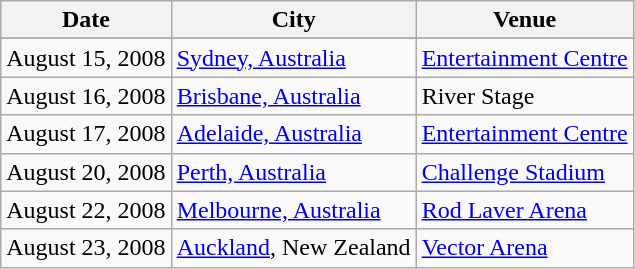<table class="wikitable">
<tr>
<th rowspan="1">Date</th>
<th rowspan="1">City</th>
<th rowspan="1">Venue</th>
</tr>
<tr bgcolor="#DDDDDD">
</tr>
<tr>
<td align="left">August 15, 2008</td>
<td align="left"><a href='#'>Sydney, Australia</a></td>
<td align="left"><a href='#'>Entertainment Centre</a></td>
</tr>
<tr>
<td align="left">August 16, 2008</td>
<td align="left"><a href='#'>Brisbane, Australia</a></td>
<td align="left">River Stage</td>
</tr>
<tr>
<td align="left">August 17, 2008</td>
<td align="left"><a href='#'>Adelaide, Australia</a></td>
<td align="left"><a href='#'>Entertainment Centre</a></td>
</tr>
<tr>
<td align="left">August 20, 2008</td>
<td align="left"><a href='#'>Perth, Australia</a></td>
<td align="left"><a href='#'>Challenge Stadium</a></td>
</tr>
<tr>
<td align="left">August 22, 2008</td>
<td align="left"><a href='#'>Melbourne, Australia</a></td>
<td align="left"><a href='#'>Rod Laver Arena</a></td>
</tr>
<tr>
<td align="left">August 23, 2008</td>
<td align="left"><a href='#'>Auckland</a>, New Zealand</td>
<td align="left"><a href='#'>Vector Arena</a></td>
</tr>
</table>
